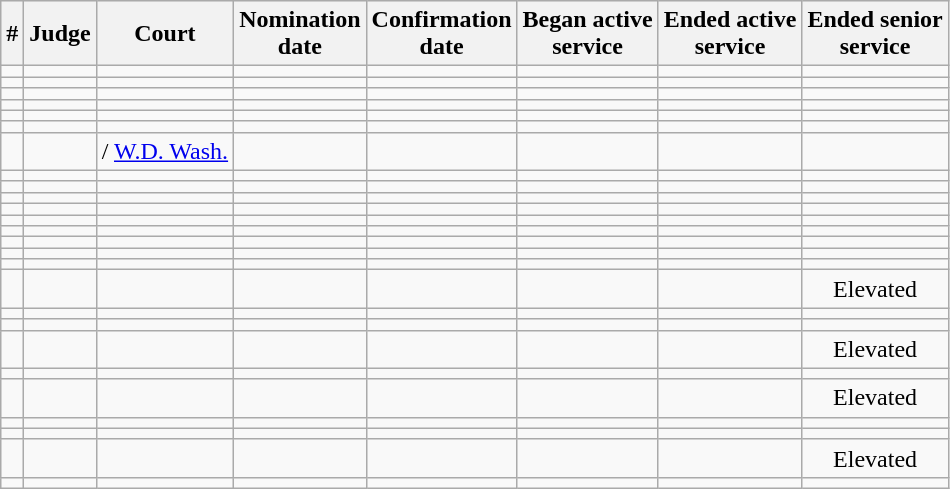<table class="sortable wikitable">
<tr bgcolor="#ececec">
<th>#</th>
<th>Judge</th>
<th>Court<br></th>
<th>Nomination<br>date</th>
<th>Confirmation<br>date</th>
<th>Began active<br>service</th>
<th>Ended active<br>service</th>
<th>Ended senior<br>service</th>
</tr>
<tr>
<td></td>
<td></td>
<td></td>
<td></td>
<td></td>
<td></td>
<td></td>
<td align="center"></td>
</tr>
<tr>
<td></td>
<td></td>
<td></td>
<td></td>
<td></td>
<td></td>
<td></td>
<td align="center"></td>
</tr>
<tr>
<td></td>
<td></td>
<td></td>
<td></td>
<td></td>
<td></td>
<td></td>
<td align="center"></td>
</tr>
<tr>
<td></td>
<td></td>
<td></td>
<td></td>
<td></td>
<td></td>
<td></td>
<td align="center"></td>
</tr>
<tr>
<td></td>
<td></td>
<td></td>
<td></td>
<td></td>
<td></td>
<td></td>
<td align="center"></td>
</tr>
<tr>
<td></td>
<td></td>
<td></td>
<td></td>
<td></td>
<td></td>
<td></td>
<td align="center"></td>
</tr>
<tr>
<td></td>
<td></td>
<td> / <a href='#'>W.D. Wash.</a></td>
<td></td>
<td></td>
<td></td>
<td></td>
<td align="center"></td>
</tr>
<tr>
<td></td>
<td></td>
<td></td>
<td></td>
<td></td>
<td></td>
<td></td>
<td align="center"></td>
</tr>
<tr>
<td></td>
<td></td>
<td></td>
<td></td>
<td></td>
<td></td>
<td></td>
<td align="center"></td>
</tr>
<tr>
<td></td>
<td></td>
<td></td>
<td></td>
<td></td>
<td></td>
<td></td>
<td align="center"></td>
</tr>
<tr>
<td></td>
<td></td>
<td></td>
<td></td>
<td></td>
<td></td>
<td></td>
<td></td>
</tr>
<tr>
<td></td>
<td></td>
<td></td>
<td></td>
<td></td>
<td></td>
<td></td>
<td align="center"></td>
</tr>
<tr>
<td></td>
<td></td>
<td></td>
<td></td>
<td></td>
<td></td>
<td></td>
<td align="center"></td>
</tr>
<tr>
<td></td>
<td></td>
<td></td>
<td></td>
<td></td>
<td></td>
<td></td>
<td align="center"></td>
</tr>
<tr>
<td></td>
<td></td>
<td></td>
<td></td>
<td></td>
<td></td>
<td></td>
<td align="center"></td>
</tr>
<tr>
<td></td>
<td></td>
<td></td>
<td></td>
<td></td>
<td></td>
<td></td>
<td align="center"></td>
</tr>
<tr>
<td></td>
<td></td>
<td></td>
<td></td>
<td></td>
<td></td>
<td></td>
<td align="center">Elevated</td>
</tr>
<tr>
<td></td>
<td></td>
<td></td>
<td></td>
<td></td>
<td></td>
<td></td>
<td align="center"></td>
</tr>
<tr>
<td></td>
<td></td>
<td></td>
<td></td>
<td></td>
<td></td>
<td></td>
<td align="center"></td>
</tr>
<tr>
<td></td>
<td></td>
<td></td>
<td></td>
<td></td>
<td></td>
<td></td>
<td align="center">Elevated</td>
</tr>
<tr>
<td></td>
<td></td>
<td></td>
<td></td>
<td></td>
<td></td>
<td></td>
<td align="center"></td>
</tr>
<tr>
<td></td>
<td></td>
<td></td>
<td></td>
<td></td>
<td></td>
<td></td>
<td align="center">Elevated</td>
</tr>
<tr>
<td></td>
<td></td>
<td></td>
<td></td>
<td></td>
<td></td>
<td></td>
<td align="center"></td>
</tr>
<tr>
<td></td>
<td></td>
<td></td>
<td></td>
<td></td>
<td></td>
<td></td>
<td align="center"></td>
</tr>
<tr>
<td></td>
<td></td>
<td></td>
<td></td>
<td></td>
<td></td>
<td></td>
<td align="center">Elevated</td>
</tr>
<tr>
<td></td>
<td></td>
<td></td>
<td></td>
<td></td>
<td></td>
<td></td>
<td align="center"></td>
</tr>
</table>
